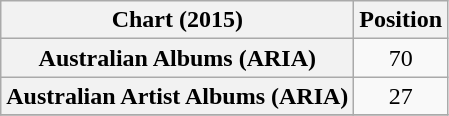<table class="wikitable sortable plainrowheaders" style="text-align:center">
<tr>
<th scope="col">Chart (2015)</th>
<th scope="col">Position</th>
</tr>
<tr>
<th scope="row">Australian Albums (ARIA)</th>
<td>70</td>
</tr>
<tr>
<th scope="row">Australian Artist Albums (ARIA)</th>
<td>27</td>
</tr>
<tr>
</tr>
</table>
